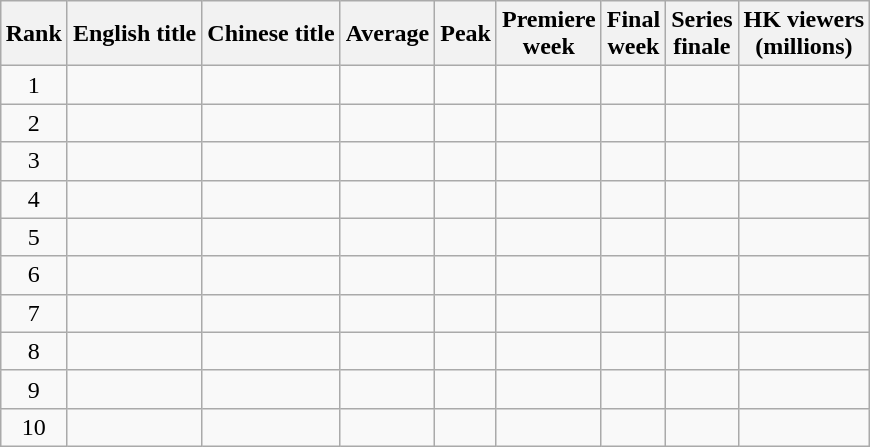<table class="wikitable sortable" style="margin:auto; margin:auto;">
<tr>
<th>Rank</th>
<th>English title</th>
<th>Chinese title</th>
<th>Average</th>
<th>Peak</th>
<th>Premiere<br>week</th>
<th>Final<br>week</th>
<th>Series<br>finale</th>
<th>HK viewers<br>(millions)</th>
</tr>
<tr>
<td style="text-align:center;">1</td>
<td></td>
<td></td>
<td></td>
<td></td>
<td></td>
<td></td>
<td></td>
<td></td>
</tr>
<tr>
<td style="text-align:center;">2</td>
<td></td>
<td></td>
<td></td>
<td></td>
<td></td>
<td></td>
<td></td>
<td></td>
</tr>
<tr>
<td style="text-align:center;">3</td>
<td></td>
<td></td>
<td></td>
<td></td>
<td></td>
<td></td>
<td></td>
<td></td>
</tr>
<tr>
<td style="text-align:center;">4</td>
<td></td>
<td></td>
<td></td>
<td></td>
<td></td>
<td></td>
<td></td>
<td></td>
</tr>
<tr>
<td style="text-align:center;">5</td>
<td></td>
<td></td>
<td></td>
<td></td>
<td></td>
<td></td>
<td></td>
<td></td>
</tr>
<tr>
<td style="text-align:center;">6</td>
<td></td>
<td></td>
<td></td>
<td></td>
<td></td>
<td></td>
<td></td>
</tr>
<tr>
<td style="text-align:center;">7</td>
<td></td>
<td></td>
<td></td>
<td></td>
<td></td>
<td></td>
<td></td>
<td></td>
</tr>
<tr>
<td style="text-align:center;">8</td>
<td></td>
<td></td>
<td></td>
<td></td>
<td></td>
<td></td>
<td></td>
</tr>
<tr>
<td style="text-align:center;">9</td>
<td></td>
<td></td>
<td></td>
<td></td>
<td></td>
<td></td>
<td></td>
<td></td>
</tr>
<tr>
<td style="text-align:center;">10</td>
<td></td>
<td></td>
<td></td>
<td></td>
<td></td>
<td></td>
<td></td>
<td></td>
</tr>
</table>
